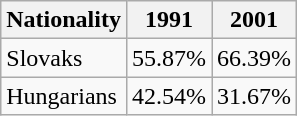<table class="wikitable" align="center">
<tr>
<th>Nationality</th>
<th>1991</th>
<th>2001</th>
</tr>
<tr>
<td>Slovaks</td>
<td>55.87%</td>
<td>66.39%</td>
</tr>
<tr>
<td>Hungarians</td>
<td>42.54%</td>
<td>31.67%</td>
</tr>
</table>
